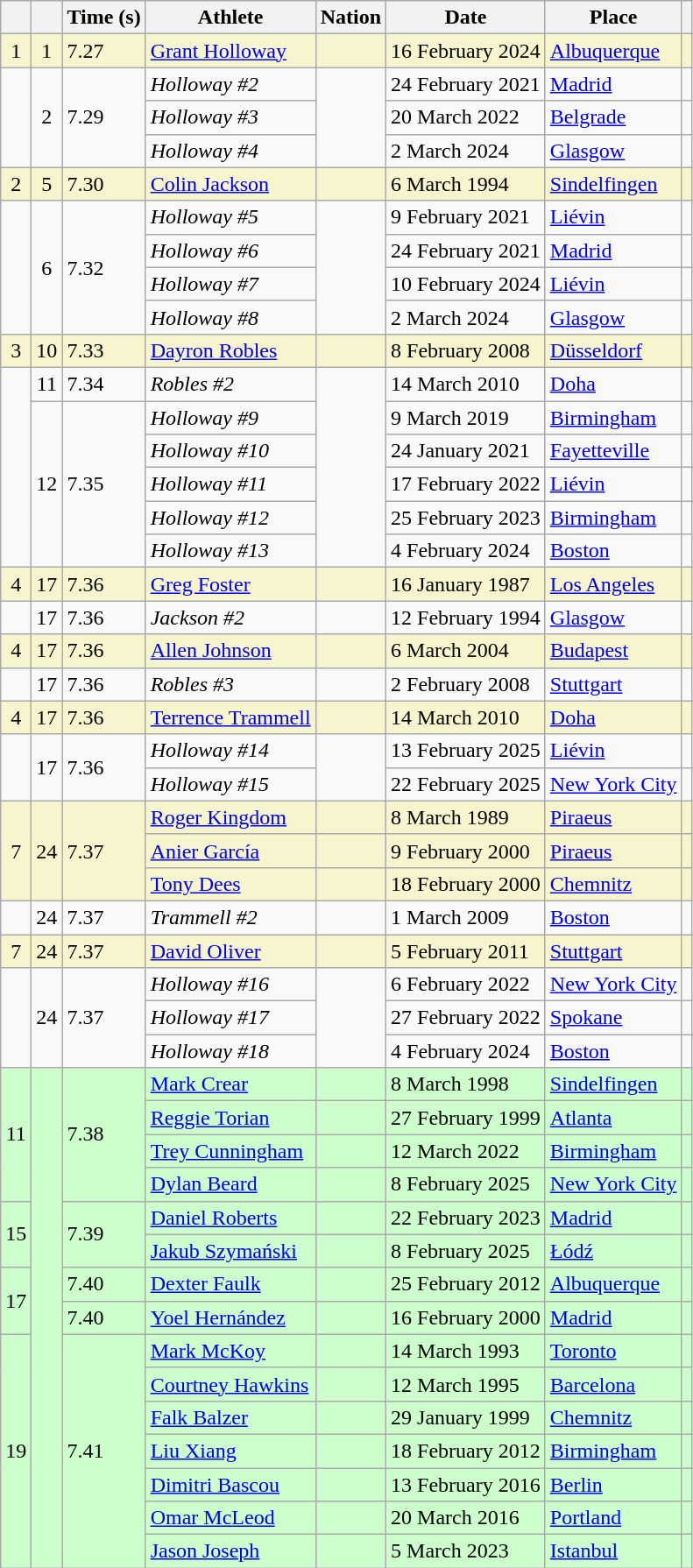<table class="wikitable sortable">
<tr>
<th></th>
<th></th>
<th>Time (s)</th>
<th>Athlete</th>
<th>Nation</th>
<th>Date</th>
<th>Place</th>
<th class="unsortable"></th>
</tr>
<tr bgcolor="#f6F5CE">
<td align="center">1</td>
<td align="center">1</td>
<td>7.27 </td>
<td><a href='#'>Grant Holloway</a></td>
<td></td>
<td>16 February 2024</td>
<td><a href='#'>Albuquerque</a></td>
<td></td>
</tr>
<tr>
<td rowspan="3" align="center"></td>
<td rowspan="3" align="center">2</td>
<td rowspan="3">7.29</td>
<td><em>Holloway #2</em></td>
<td rowspan="3"></td>
<td>24 February 2021</td>
<td><a href='#'>Madrid</a></td>
<td></td>
</tr>
<tr>
<td><em>Holloway #3</em></td>
<td>20 March 2022</td>
<td><a href='#'>Belgrade</a></td>
<td></td>
</tr>
<tr>
<td><em>Holloway #4</em></td>
<td>2 March 2024</td>
<td><a href='#'>Glasgow</a></td>
<td></td>
</tr>
<tr bgcolor="#f6F5CE">
<td align="center">2</td>
<td align="center">5</td>
<td>7.30</td>
<td><a href='#'>Colin Jackson</a></td>
<td></td>
<td>6 March 1994</td>
<td><a href='#'>Sindelfingen</a></td>
<td></td>
</tr>
<tr>
<td rowspan="4"></td>
<td rowspan="4" align="center">6</td>
<td rowspan="4">7.32</td>
<td><em>Holloway #5</em></td>
<td rowspan="4"></td>
<td>9 February 2021</td>
<td><a href='#'>Liévin</a></td>
<td></td>
</tr>
<tr>
<td><em>Holloway #6</em></td>
<td>24 February 2021</td>
<td><a href='#'>Madrid</a></td>
<td></td>
</tr>
<tr>
<td><em>Holloway #7</em></td>
<td>10 February 2024</td>
<td><a href='#'>Liévin</a></td>
<td></td>
</tr>
<tr>
<td><em>Holloway #8</em></td>
<td>2 March 2024</td>
<td><a href='#'>Glasgow</a></td>
<td></td>
</tr>
<tr bgcolor="#f6F5CE">
<td align="center">3</td>
<td align="center">10</td>
<td>7.33</td>
<td><a href='#'>Dayron Robles</a></td>
<td></td>
<td>8 February 2008</td>
<td><a href='#'>Düsseldorf</a></td>
<td></td>
</tr>
<tr>
<td rowspan="6"></td>
<td align="center">11</td>
<td>7.34</td>
<td><em>Robles #2</em></td>
<td rowspan="6"></td>
<td>14 March 2010</td>
<td><a href='#'>Doha</a></td>
<td></td>
</tr>
<tr>
<td rowspan="5" align="center">12</td>
<td rowspan="5">7.35</td>
<td><em>Holloway #9</em></td>
<td>9 March 2019</td>
<td><a href='#'>Birmingham</a></td>
<td></td>
</tr>
<tr>
<td><em>Holloway #10</em></td>
<td>24 January 2021</td>
<td><a href='#'>Fayetteville</a></td>
<td></td>
</tr>
<tr>
<td><em>Holloway #11</em></td>
<td>17 February 2022</td>
<td><a href='#'>Liévin</a></td>
<td></td>
</tr>
<tr>
<td><em>Holloway #12</em></td>
<td>25 February 2023</td>
<td><a href='#'>Birmingham</a></td>
<td></td>
</tr>
<tr>
<td><em>Holloway #13</em></td>
<td>4 February 2024</td>
<td><a href='#'>Boston</a></td>
<td></td>
</tr>
<tr bgcolor="#f6F5CE">
<td align="center">4</td>
<td align="center">17</td>
<td>7.36</td>
<td><a href='#'>Greg Foster</a></td>
<td></td>
<td>16 January 1987</td>
<td><a href='#'>Los Angeles</a></td>
<td></td>
</tr>
<tr>
<td></td>
<td align="center">17</td>
<td>7.36</td>
<td><em>Jackson #2</em></td>
<td></td>
<td>12 February 1994</td>
<td><a href='#'>Glasgow</a></td>
<td></td>
</tr>
<tr bgcolor="#f6F5CE">
<td align="center">4</td>
<td align="center">17</td>
<td>7.36</td>
<td><a href='#'>Allen Johnson</a></td>
<td></td>
<td>6 March 2004</td>
<td><a href='#'>Budapest</a></td>
<td></td>
</tr>
<tr>
<td></td>
<td align="center">17</td>
<td>7.36</td>
<td><em>Robles #3</em></td>
<td></td>
<td>2 February 2008</td>
<td><a href='#'>Stuttgart</a></td>
<td></td>
</tr>
<tr bgcolor="#f6F5CE">
<td align="center">4</td>
<td align="center">17</td>
<td>7.36</td>
<td><a href='#'>Terrence Trammell</a></td>
<td></td>
<td>14 March 2010</td>
<td><a href='#'>Doha</a></td>
<td></td>
</tr>
<tr>
<td rowspan=2></td>
<td rowspan=2 align=center>17</td>
<td rowspan=2>7.36</td>
<td><em>Holloway #14</em></td>
<td rowspan=2></td>
<td>13 February 2025</td>
<td><a href='#'>Liévin</a></td>
<td></td>
</tr>
<tr>
<td><em>Holloway #15</em></td>
<td>22 February 2025</td>
<td><a href='#'>New York City</a></td>
<td></td>
</tr>
<tr bgcolor="#f6F5CE">
<td rowspan="3" align="center">7</td>
<td rowspan="3" align="center">24</td>
<td rowspan="3">7.37</td>
<td><a href='#'>Roger Kingdom</a></td>
<td></td>
<td>8 March 1989</td>
<td><a href='#'>Piraeus</a></td>
<td></td>
</tr>
<tr bgcolor="#f6F5CE">
<td><a href='#'>Anier García</a></td>
<td></td>
<td>9 February 2000</td>
<td><a href='#'>Piraeus</a></td>
<td></td>
</tr>
<tr bgcolor="#f6F5CE">
<td><a href='#'>Tony Dees</a></td>
<td></td>
<td>18 February 2000</td>
<td><a href='#'>Chemnitz</a></td>
<td></td>
</tr>
<tr>
<td></td>
<td align=center>24</td>
<td>7.37</td>
<td><em>Trammell #2</em></td>
<td></td>
<td>1 March 2009</td>
<td><a href='#'>Boston</a></td>
<td></td>
</tr>
<tr bgcolor="#f6F5CE">
<td align=center>7</td>
<td align=center>24</td>
<td>7.37</td>
<td><a href='#'>David Oliver</a></td>
<td></td>
<td>5 February 2011</td>
<td><a href='#'>Stuttgart</a></td>
<td></td>
</tr>
<tr>
<td rowspan=3></td>
<td rowspan=3 align=center>24</td>
<td rowspan="3">7.37</td>
<td><em>Holloway #16</em></td>
<td rowspan=3></td>
<td>6 February 2022</td>
<td><a href='#'>New York City</a></td>
<td></td>
</tr>
<tr>
<td><em>Holloway #17</em></td>
<td>27 February 2022</td>
<td><a href='#'>Spokane</a></td>
<td></td>
</tr>
<tr>
<td><em>Holloway #18</em></td>
<td>4 February 2024</td>
<td><a href='#'>Boston</a></td>
<td></td>
</tr>
<tr bgcolor="#CCFFCC">
<td rowspan="4" align="center">11</td>
<td rowspan="15"></td>
<td rowspan="4">7.38</td>
<td><a href='#'>Mark Crear</a></td>
<td></td>
<td>8 March 1998</td>
<td><a href='#'>Sindelfingen</a></td>
<td></td>
</tr>
<tr bgcolor="#CCFFCC">
<td><a href='#'>Reggie Torian</a></td>
<td></td>
<td>27 February 1999</td>
<td><a href='#'>Atlanta</a></td>
<td></td>
</tr>
<tr bgcolor="#CCFFCC">
<td><a href='#'>Trey Cunningham</a></td>
<td></td>
<td>12 March 2022</td>
<td><a href='#'>Birmingham</a></td>
<td></td>
</tr>
<tr bgcolor="#CCFFCC">
<td><a href='#'>Dylan Beard</a></td>
<td></td>
<td>8 February 2025</td>
<td><a href='#'>New York City</a></td>
<td></td>
</tr>
<tr bgcolor="#CCFFCC">
<td rowspan="2" align="center">15</td>
<td rowspan="2">7.39</td>
<td><a href='#'>Daniel Roberts</a></td>
<td></td>
<td>22 February 2023</td>
<td><a href='#'>Madrid</a></td>
<td></td>
</tr>
<tr bgcolor="#CCFFCC">
<td><a href='#'>Jakub Szymański</a></td>
<td></td>
<td>8 February 2025</td>
<td><a href='#'>Łódź</a></td>
<td></td>
</tr>
<tr bgcolor="#CCFFCC">
<td rowspan="2" align="center">17</td>
<td>7.40 </td>
<td><a href='#'>Dexter Faulk</a></td>
<td></td>
<td>25 February 2012</td>
<td><a href='#'>Albuquerque</a></td>
<td></td>
</tr>
<tr bgcolor=#CCFFCC>
<td>7.40</td>
<td><a href='#'>Yoel Hernández</a></td>
<td></td>
<td>16 February 2000</td>
<td><a href='#'>Madrid</a></td>
<td></td>
</tr>
<tr bgcolor=#CCFFCC>
<td rowspan="7" align="center">19</td>
<td rowspan="7">7.41</td>
<td><a href='#'>Mark McKoy</a></td>
<td></td>
<td>14 March 1993</td>
<td><a href='#'>Toronto</a></td>
<td></td>
</tr>
<tr bgcolor=#CCFFCC>
<td><a href='#'>Courtney Hawkins</a></td>
<td></td>
<td>12 March 1995</td>
<td><a href='#'>Barcelona</a></td>
<td></td>
</tr>
<tr bgcolor=#CCFFCC>
<td><a href='#'>Falk Balzer</a></td>
<td></td>
<td>29 January 1999</td>
<td><a href='#'>Chemnitz</a></td>
<td></td>
</tr>
<tr bgcolor=#CCFFCC>
<td><a href='#'>Liu Xiang</a></td>
<td></td>
<td>18 February 2012</td>
<td><a href='#'>Birmingham</a></td>
<td></td>
</tr>
<tr bgcolor=#CCFFCC>
<td><a href='#'>Dimitri Bascou</a></td>
<td></td>
<td>13 February 2016</td>
<td><a href='#'>Berlin</a></td>
<td></td>
</tr>
<tr bgcolor=#CCFFCC>
<td><a href='#'>Omar McLeod</a></td>
<td></td>
<td>20 March 2016</td>
<td><a href='#'>Portland</a></td>
<td></td>
</tr>
<tr bgcolor=#CCFFCC>
<td><a href='#'>Jason Joseph</a></td>
<td></td>
<td>5 March 2023</td>
<td><a href='#'>Istanbul</a></td>
<td></td>
</tr>
</table>
